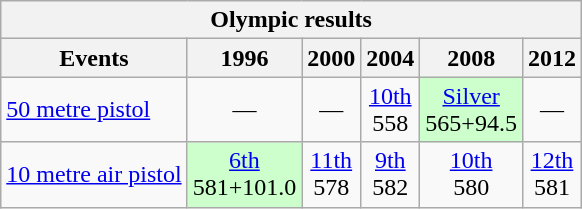<table class="wikitable" style="text-align: center">
<tr>
<th colspan=6>Olympic results</th>
</tr>
<tr>
<th>Events</th>
<th>1996</th>
<th>2000</th>
<th>2004</th>
<th>2008</th>
<th>2012</th>
</tr>
<tr>
<td align=left><a href='#'>50 metre pistol</a></td>
<td>—</td>
<td>—</td>
<td><a href='#'>10th</a><br>558</td>
<td style="background: #ccffcc"> <a href='#'>Silver</a><br>565+94.5</td>
<td>—</td>
</tr>
<tr>
<td align=left><a href='#'>10 metre air pistol</a></td>
<td style="background: #ccffcc"><a href='#'>6th</a><br>581+101.0</td>
<td><a href='#'>11th</a><br>578</td>
<td><a href='#'>9th</a><br>582</td>
<td><a href='#'>10th</a><br>580</td>
<td><a href='#'>12th</a><br>581</td>
</tr>
</table>
